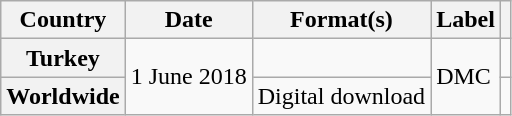<table class="wikitable plainrowheaders">
<tr>
<th scope="col">Country</th>
<th scope="col">Date</th>
<th scope="col">Format(s)</th>
<th scope="col">Label</th>
<th scope="col"></th>
</tr>
<tr>
<th scope="row">Turkey</th>
<td rowspan="2">1 June 2018</td>
<td></td>
<td rowspan="2">DMC</td>
<td align="center"></td>
</tr>
<tr>
<th scope="row">Worldwide</th>
<td>Digital download</td>
<td align="center"></td>
</tr>
</table>
